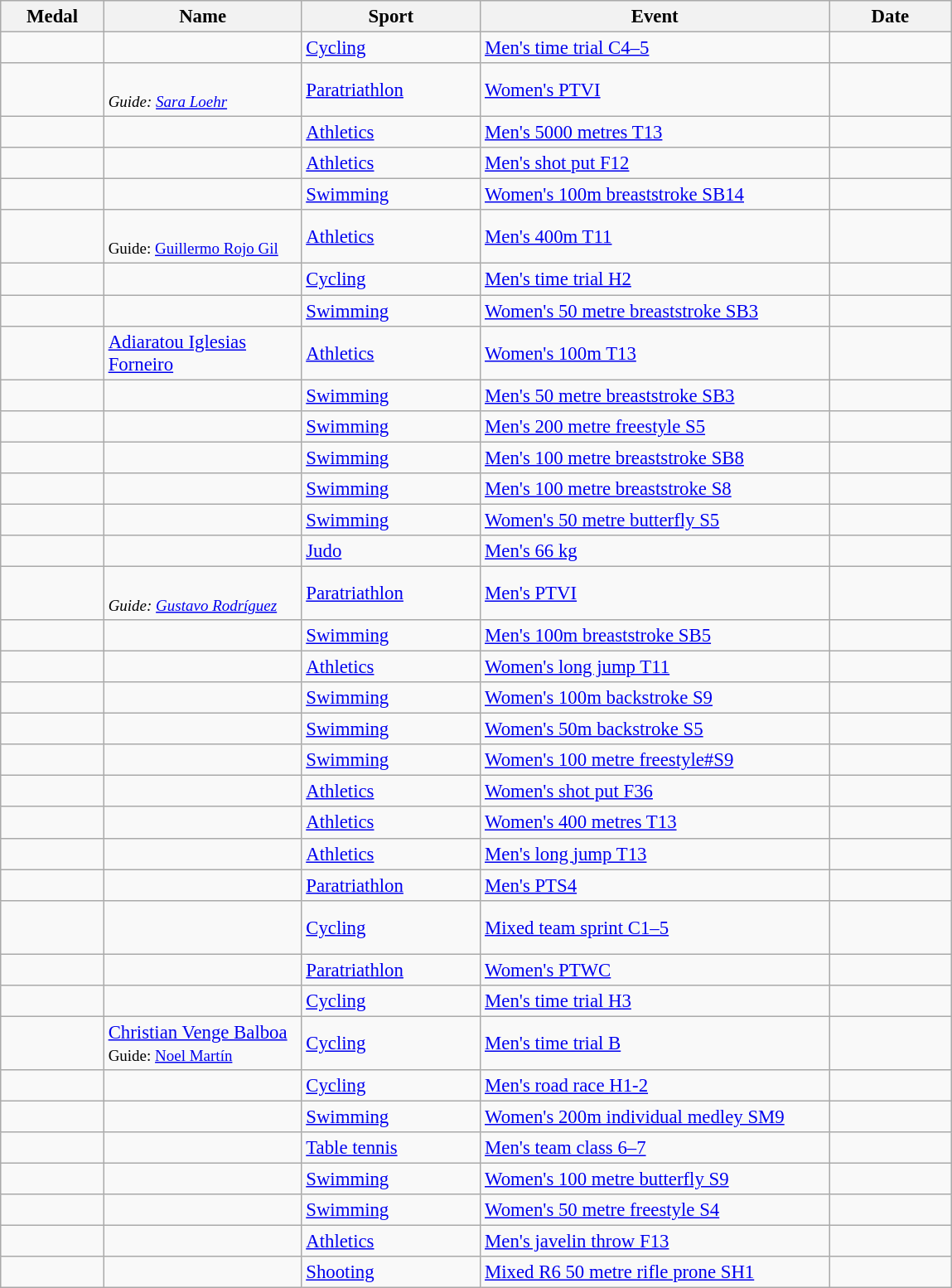<table class="wikitable sortable" style="font-size:95%">
<tr>
<th style="width:5em">Medal</th>
<th style="width:10em">Name</th>
<th style="width:9em">Sport</th>
<th style="width:18em">Event</th>
<th style="width:6em">Date</th>
</tr>
<tr>
<td></td>
<td></td>
<td><a href='#'>Cycling</a></td>
<td><a href='#'>Men's time trial C4–5</a></td>
<td></td>
</tr>
<tr>
<td></td>
<td><br><small><em>Guide: <a href='#'>Sara Loehr</a></em> </small></td>
<td><a href='#'>Paratriathlon</a></td>
<td><a href='#'>Women's PTVI</a></td>
<td></td>
</tr>
<tr>
<td></td>
<td></td>
<td><a href='#'>Athletics</a></td>
<td><a href='#'>Men's 5000 metres T13</a></td>
<td></td>
</tr>
<tr>
<td></td>
<td></td>
<td><a href='#'>Athletics</a></td>
<td><a href='#'>Men's shot put F12</a></td>
<td></td>
</tr>
<tr>
<td></td>
<td></td>
<td><a href='#'>Swimming</a></td>
<td><a href='#'>Women's 100m breaststroke SB14</a></td>
<td></td>
</tr>
<tr>
<td></td>
<td><br><small>Guide: <a href='#'>Guillermo Rojo Gil</a></small></td>
<td><a href='#'>Athletics</a></td>
<td><a href='#'>Men's 400m T11</a></td>
<td></td>
</tr>
<tr>
<td></td>
<td></td>
<td><a href='#'>Cycling</a></td>
<td><a href='#'>Men's time trial H2</a></td>
<td></td>
</tr>
<tr>
<td></td>
<td></td>
<td><a href='#'>Swimming</a></td>
<td><a href='#'>Women's 50 metre breaststroke SB3</a></td>
<td></td>
</tr>
<tr>
<td></td>
<td><a href='#'>Adiaratou Iglesias Forneiro</a></td>
<td><a href='#'>Athletics</a></td>
<td><a href='#'>Women's 100m T13</a></td>
<td></td>
</tr>
<tr>
<td></td>
<td></td>
<td><a href='#'>Swimming</a></td>
<td><a href='#'>Men's 50 metre breaststroke SB3</a></td>
<td></td>
</tr>
<tr>
<td></td>
<td></td>
<td><a href='#'>Swimming</a></td>
<td><a href='#'>Men's 200 metre freestyle S5</a></td>
<td></td>
</tr>
<tr>
<td></td>
<td></td>
<td><a href='#'>Swimming</a></td>
<td><a href='#'>Men's 100 metre breaststroke SB8</a></td>
<td></td>
</tr>
<tr>
<td></td>
<td></td>
<td><a href='#'>Swimming</a></td>
<td><a href='#'>Men's 100 metre breaststroke S8</a></td>
<td></td>
</tr>
<tr>
<td></td>
<td></td>
<td><a href='#'>Swimming</a></td>
<td><a href='#'>Women's 50 metre butterfly S5</a></td>
<td></td>
</tr>
<tr>
<td></td>
<td></td>
<td><a href='#'>Judo</a></td>
<td><a href='#'>Men's 66 kg</a></td>
<td></td>
</tr>
<tr>
<td></td>
<td><br><small><em>Guide: <a href='#'>Gustavo Rodríguez</a></em></small></td>
<td><a href='#'>Paratriathlon</a></td>
<td><a href='#'>Men's PTVI</a></td>
<td></td>
</tr>
<tr>
<td></td>
<td></td>
<td><a href='#'>Swimming</a></td>
<td><a href='#'>Men's 100m breaststroke SB5</a></td>
<td></td>
</tr>
<tr>
<td></td>
<td></td>
<td><a href='#'>Athletics</a></td>
<td><a href='#'>Women's long jump T11</a></td>
<td></td>
</tr>
<tr>
<td></td>
<td></td>
<td><a href='#'>Swimming</a></td>
<td><a href='#'>Women's 100m backstroke S9</a></td>
<td></td>
</tr>
<tr>
<td></td>
<td></td>
<td><a href='#'>Swimming</a></td>
<td><a href='#'>Women's 50m backstroke S5</a></td>
<td></td>
</tr>
<tr>
<td></td>
<td></td>
<td><a href='#'>Swimming</a></td>
<td><a href='#'>Women's 100 metre freestyle#S9</a></td>
<td></td>
</tr>
<tr>
<td></td>
<td></td>
<td><a href='#'>Athletics</a></td>
<td><a href='#'>Women's shot put F36</a></td>
<td></td>
</tr>
<tr>
<td></td>
<td></td>
<td><a href='#'>Athletics</a></td>
<td><a href='#'>Women's 400 metres T13</a></td>
<td></td>
</tr>
<tr>
<td></td>
<td></td>
<td><a href='#'>Athletics</a></td>
<td><a href='#'>Men's long jump T13</a></td>
<td></td>
</tr>
<tr>
<td></td>
<td></td>
<td><a href='#'>Paratriathlon</a></td>
<td><a href='#'>Men's PTS4</a></td>
<td></td>
</tr>
<tr>
<td></td>
<td><br><br></td>
<td><a href='#'>Cycling</a></td>
<td><a href='#'>Mixed team sprint C1–5</a></td>
<td></td>
</tr>
<tr>
<td></td>
<td></td>
<td><a href='#'>Paratriathlon</a></td>
<td><a href='#'>Women's PTWC</a></td>
<td></td>
</tr>
<tr>
<td></td>
<td></td>
<td><a href='#'>Cycling</a></td>
<td><a href='#'>Men's time trial H3</a></td>
<td></td>
</tr>
<tr>
<td></td>
<td><a href='#'>Christian Venge Balboa</a> <small>Guide: <a href='#'>Noel Martín</a></small></td>
<td><a href='#'>Cycling</a></td>
<td><a href='#'>Men's time trial B</a></td>
<td></td>
</tr>
<tr>
<td></td>
<td></td>
<td><a href='#'>Cycling</a></td>
<td><a href='#'>Men's road race H1-2</a></td>
<td></td>
</tr>
<tr>
<td></td>
<td></td>
<td><a href='#'>Swimming</a></td>
<td><a href='#'>Women's 200m individual medley SM9</a></td>
<td></td>
</tr>
<tr>
<td></td>
<td><br></td>
<td><a href='#'>Table tennis</a></td>
<td><a href='#'>Men's team class 6–7</a></td>
<td></td>
</tr>
<tr>
<td></td>
<td></td>
<td><a href='#'>Swimming</a></td>
<td><a href='#'>Women's 100 metre butterfly S9</a></td>
<td></td>
</tr>
<tr>
<td></td>
<td></td>
<td><a href='#'>Swimming</a></td>
<td><a href='#'>Women's 50 metre freestyle S4</a></td>
<td></td>
</tr>
<tr>
<td></td>
<td></td>
<td><a href='#'>Athletics</a></td>
<td><a href='#'>Men's javelin throw F13</a></td>
<td></td>
</tr>
<tr>
<td></td>
<td></td>
<td><a href='#'>Shooting</a></td>
<td><a href='#'>Mixed R6 50 metre rifle prone SH1</a></td>
<td></td>
</tr>
</table>
